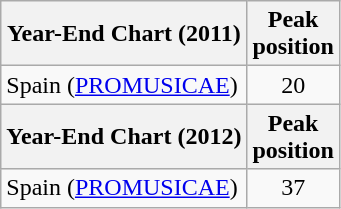<table class="wikitable sortable">
<tr>
<th scope="col">Year-End Chart (2011)</th>
<th scope="col">Peak<br>position</th>
</tr>
<tr>
<td>Spain (<a href='#'>PROMUSICAE</a>)</td>
<td style="text-align:center;">20</td>
</tr>
<tr>
<th scope="col">Year-End Chart (2012)</th>
<th scope="col">Peak<br>position</th>
</tr>
<tr>
<td>Spain (<a href='#'>PROMUSICAE</a>)</td>
<td style="text-align:center;">37</td>
</tr>
</table>
